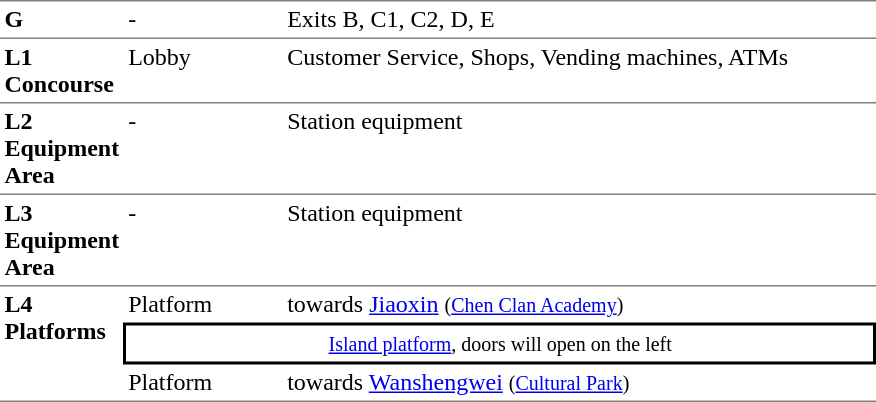<table table border=0 cellspacing=0 cellpadding=3>
<tr>
<td style="border-top:solid 1px gray;" width=50 valign=top><strong>G</strong></td>
<td style="border-top:solid 1px gray;" width=100 valign=top>-</td>
<td style="border-top:solid 1px gray;" width=390 valign=top>Exits B, C1, C2, D, E</td>
</tr>
<tr>
<td style="border-bottom:solid 0px gray; border-top:solid 1px gray;" valign=top><strong>L1<br>Concourse</strong></td>
<td style="border-bottom:solid 0px gray; border-top:solid 1px gray;" valign=top>Lobby</td>
<td style="border-bottom:solid 0px gray; border-top:solid 1px gray;" valign=top>Customer Service, Shops, Vending machines, ATMs</td>
</tr>
<tr>
<td style="border-bottom:solid 0px gray; border-top:solid 1px gray;" valign=top><strong>L2<br>Equipment Area</strong></td>
<td style="border-bottom:solid 0px gray; border-top:solid 1px gray;" valign=top>-</td>
<td style="border-bottom:solid 0px gray; border-top:solid 1px gray;" valign=top>Station equipment</td>
</tr>
<tr>
<td style="border-bottom:solid 0px gray; border-top:solid 1px gray;" valign=top><strong>L3<br>Equipment Area</strong></td>
<td style="border-bottom:solid 0px gray; border-top:solid 1px gray;" valign=top>-</td>
<td style="border-bottom:solid 0px gray; border-top:solid 1px gray;" valign=top>Station equipment</td>
</tr>
<tr>
<td style="border-bottom:solid 1px gray; border-top:solid 1px gray;" valign=top rowspan=4><strong>L4<br>Platforms</strong></td>
</tr>
<tr>
<td style="border-top:solid 1px gray;">Platform </td>
<td style="border-top:solid 1px gray;">  towards <a href='#'>Jiaoxin</a> <small>(<a href='#'>Chen Clan Academy</a>)</small></td>
</tr>
<tr>
<td style="border-top:solid 2px black;border-right:solid 2px black;border-left:solid 2px black;border-bottom:solid 2px black;text-align:center;" colspan=2><small><a href='#'>Island platform</a>, doors will open on the left</small></td>
</tr>
<tr>
<td style="border-bottom:solid 1px gray;">Platform </td>
<td style="border-bottom:solid 1px gray;"> towards <a href='#'>Wanshengwei</a> <small>(<a href='#'>Cultural Park</a>)</small> </td>
</tr>
<tr>
</tr>
</table>
